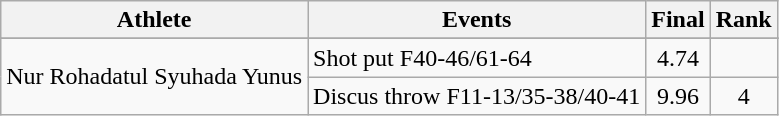<table class=wikitable>
<tr>
<th>Athlete</th>
<th>Events</th>
<th>Final</th>
<th>Rank</th>
</tr>
<tr>
</tr>
<tr>
<td rowspan="2">Nur Rohadatul Syuhada Yunus</td>
<td>Shot put F40-46/61-64</td>
<td align="center">4.74</td>
<td align="center"></td>
</tr>
<tr>
<td>Discus throw F11-13/35-38/40-41</td>
<td align="center">9.96</td>
<td align="center">4</td>
</tr>
</table>
